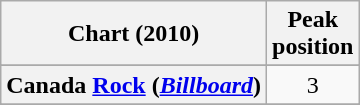<table class="wikitable sortable plainrowheaders" style="text-align:center">
<tr>
<th scope="col">Chart (2010)</th>
<th scope="col">Peak<br>position</th>
</tr>
<tr>
</tr>
<tr>
<th scope="row">Canada <a href='#'>Rock</a> (<em><a href='#'>Billboard</a></em>)</th>
<td>3</td>
</tr>
<tr>
</tr>
<tr>
</tr>
<tr>
</tr>
</table>
